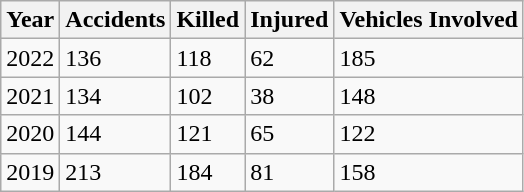<table class = "wikitable sortable">
<tr>
<th>Year</th>
<th>Accidents</th>
<th>Killed</th>
<th>Injured</th>
<th>Vehicles Involved</th>
</tr>
<tr>
<td>2022</td>
<td>136</td>
<td>118</td>
<td>62</td>
<td>185</td>
</tr>
<tr>
<td>2021</td>
<td>134</td>
<td>102</td>
<td>38</td>
<td>148</td>
</tr>
<tr>
<td>2020</td>
<td>144</td>
<td>121</td>
<td>65</td>
<td>122</td>
</tr>
<tr>
<td>2019</td>
<td>213</td>
<td>184</td>
<td>81</td>
<td>158</td>
</tr>
</table>
